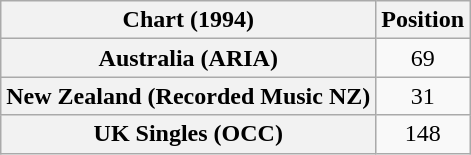<table class="wikitable sortable plainrowheaders" style="text-align:center">
<tr>
<th>Chart (1994)</th>
<th>Position</th>
</tr>
<tr>
<th scope="row">Australia (ARIA)</th>
<td>69</td>
</tr>
<tr>
<th scope="row">New Zealand (Recorded Music NZ)</th>
<td>31</td>
</tr>
<tr>
<th scope="row">UK Singles (OCC)</th>
<td>148</td>
</tr>
</table>
